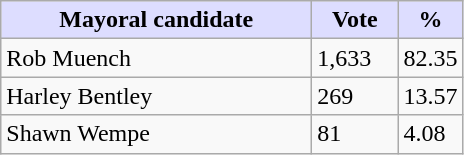<table class="wikitable">
<tr>
<th style="background:#ddf; width:200px;">Mayoral candidate</th>
<th style="background:#ddf; width:50px;">Vote</th>
<th style="background:#ddf; width:30px;">%</th>
</tr>
<tr>
<td>Rob Muench</td>
<td>1,633</td>
<td>82.35</td>
</tr>
<tr>
<td>Harley Bentley</td>
<td>269</td>
<td>13.57</td>
</tr>
<tr>
<td>Shawn Wempe</td>
<td>81</td>
<td>4.08</td>
</tr>
</table>
